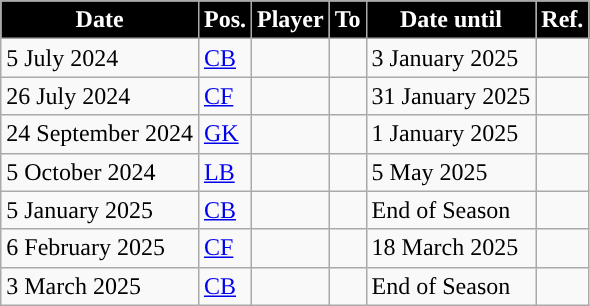<table class="wikitable plainrowheaders sortable">
<tr>
<th style="background:black; color:white; ">Date</th>
<th style="background:black; color:white; ">Pos.</th>
<th style="background:black; color:white; ">Player</th>
<th style="background:black; color:white; ">To</th>
<th style="background:black; color:white; ">Date until</th>
<th style="background:black; color:white; ">Ref.</th>
</tr>
<tr>
<td>5 July 2024</td>
<td><a href='#'>CB</a></td>
<td></td>
<td></td>
<td>3 January 2025</td>
<td></td>
</tr>
<tr>
<td>26 July 2024</td>
<td><a href='#'>CF</a></td>
<td></td>
<td></td>
<td>31 January 2025</td>
<td></td>
</tr>
<tr>
<td>24 September 2024</td>
<td><a href='#'>GK</a></td>
<td></td>
<td></td>
<td>1 January 2025</td>
<td></td>
</tr>
<tr>
<td>5 October 2024</td>
<td><a href='#'>LB</a></td>
<td></td>
<td></td>
<td>5 May 2025</td>
<td></td>
</tr>
<tr>
<td>5 January 2025</td>
<td><a href='#'>CB</a></td>
<td></td>
<td></td>
<td>End of Season</td>
<td></td>
</tr>
<tr>
<td>6 February 2025</td>
<td><a href='#'>CF</a></td>
<td></td>
<td></td>
<td>18 March 2025</td>
<td></td>
</tr>
<tr>
<td>3 March 2025</td>
<td><a href='#'>CB</a></td>
<td></td>
<td></td>
<td>End of Season</td>
<td></td>
</tr>
</table>
